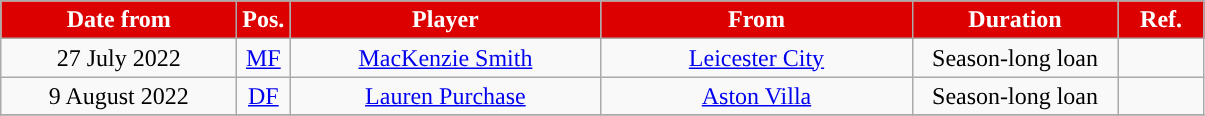<table class="wikitable" style="text-align:center;">
<tr>
<th style="background:#DD0000; color:#FFFFFF; width:150px;">Date from</th>
<th style="background:#DD0000; color:#FFFFFF; width:20px;">Pos.</th>
<th style="background:#DD0000; color:#FFFFFF; width:200px;">Player</th>
<th style="background:#DD0000; color:#FFFFFF; width:200px;">From</th>
<th style="background:#DD0000; color:#FFFFFF; width:130px;">Duration</th>
<th style="background:#DD0000; color:#FFFFFF; width:50px;">Ref.</th>
</tr>
<tr>
<td>27 July 2022</td>
<td><a href='#'>MF</a></td>
<td><a href='#'>MacKenzie Smith</a></td>
<td><a href='#'>Leicester City</a></td>
<td>Season-long loan</td>
<td></td>
</tr>
<tr>
<td>9 August 2022</td>
<td><a href='#'>DF</a></td>
<td><a href='#'>Lauren Purchase</a></td>
<td><a href='#'>Aston Villa</a></td>
<td>Season-long loan</td>
<td></td>
</tr>
<tr>
</tr>
</table>
